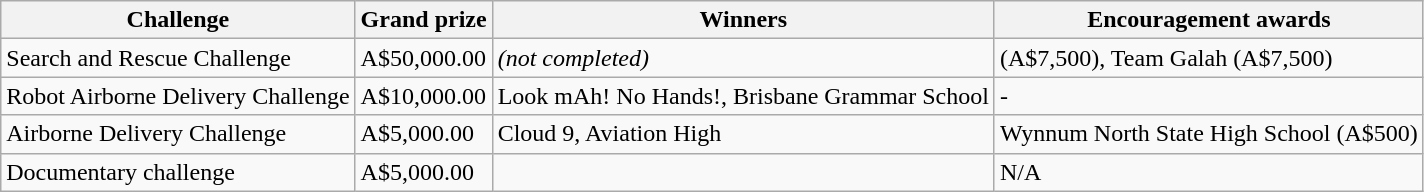<table class="wikitable">
<tr>
<th>Challenge</th>
<th>Grand prize</th>
<th>Winners</th>
<th>Encouragement awards</th>
</tr>
<tr>
<td>Search and Rescue Challenge</td>
<td>A$50,000.00</td>
<td><em>(not completed)</em></td>
<td> (A$7,500), Team Galah (A$7,500)</td>
</tr>
<tr>
<td>Robot Airborne Delivery Challenge</td>
<td>A$10,000.00</td>
<td>Look mAh! No Hands!, Brisbane Grammar School</td>
<td>-</td>
</tr>
<tr>
<td>Airborne Delivery Challenge</td>
<td>A$5,000.00</td>
<td>Cloud 9, Aviation High</td>
<td>Wynnum North State High School (A$500)</td>
</tr>
<tr>
<td>Documentary challenge</td>
<td>A$5,000.00</td>
<td></td>
<td>N/A</td>
</tr>
</table>
